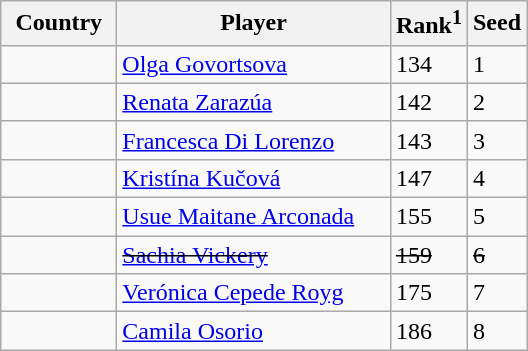<table class="sortable wikitable">
<tr>
<th width="70">Country</th>
<th width="175">Player</th>
<th>Rank<sup>1</sup></th>
<th>Seed</th>
</tr>
<tr>
<td></td>
<td><a href='#'>Olga Govortsova</a></td>
<td>134</td>
<td>1</td>
</tr>
<tr>
<td></td>
<td><a href='#'>Renata Zarazúa</a></td>
<td>142</td>
<td>2</td>
</tr>
<tr>
<td></td>
<td><a href='#'>Francesca Di Lorenzo</a></td>
<td>143</td>
<td>3</td>
</tr>
<tr>
<td></td>
<td><a href='#'>Kristína Kučová</a></td>
<td>147</td>
<td>4</td>
</tr>
<tr>
<td></td>
<td><a href='#'>Usue Maitane Arconada</a></td>
<td>155</td>
<td>5</td>
</tr>
<tr>
<td><s></s></td>
<td><s><a href='#'>Sachia Vickery</a></s></td>
<td><s>159</s></td>
<td><s>6</s></td>
</tr>
<tr>
<td></td>
<td><a href='#'>Verónica Cepede Royg</a></td>
<td>175</td>
<td>7</td>
</tr>
<tr>
<td></td>
<td><a href='#'>Camila Osorio</a></td>
<td>186</td>
<td>8</td>
</tr>
</table>
